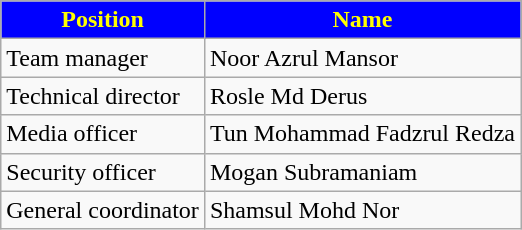<table class="wikitable">
<tr>
<th style="background:blue; color:yellow; text-align:center;">Position</th>
<th style="background:blue; color:yellow; text-align:center;">Name</th>
</tr>
<tr>
<td>Team manager</td>
<td> Noor Azrul Mansor</td>
</tr>
<tr>
<td>Technical director</td>
<td> Rosle Md Derus</td>
</tr>
<tr>
<td>Media officer</td>
<td> Tun Mohammad Fadzrul Redza</td>
</tr>
<tr>
<td>Security officer</td>
<td> Mogan Subramaniam</td>
</tr>
<tr>
<td>General coordinator</td>
<td> Shamsul Mohd Nor</td>
</tr>
</table>
